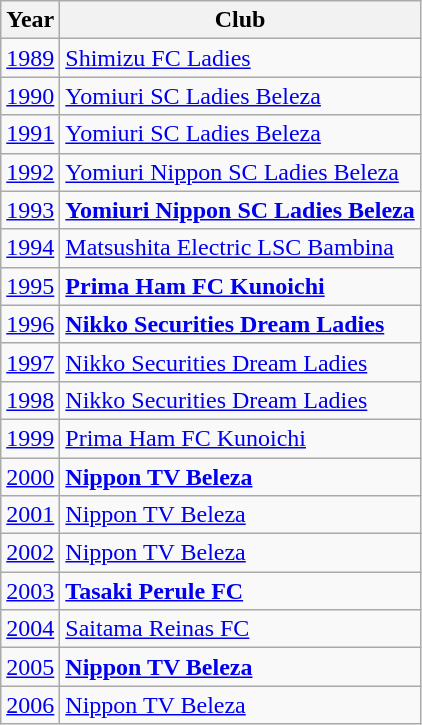<table class="wikitable">
<tr>
<th>Year</th>
<th>Club</th>
</tr>
<tr>
<td><a href='#'>1989</a></td>
<td><a href='#'>Shimizu FC Ladies</a></td>
</tr>
<tr>
<td><a href='#'>1990</a></td>
<td><a href='#'>Yomiuri SC Ladies Beleza</a></td>
</tr>
<tr>
<td><a href='#'>1991</a></td>
<td><a href='#'>Yomiuri SC Ladies Beleza</a></td>
</tr>
<tr>
<td><a href='#'>1992</a></td>
<td><a href='#'>Yomiuri Nippon SC Ladies Beleza</a></td>
</tr>
<tr>
<td><a href='#'>1993</a></td>
<td><strong><a href='#'>Yomiuri Nippon SC Ladies Beleza</a></strong></td>
</tr>
<tr>
<td><a href='#'>1994</a></td>
<td><a href='#'>Matsushita Electric LSC Bambina</a></td>
</tr>
<tr>
<td><a href='#'>1995</a></td>
<td><strong><a href='#'>Prima Ham FC Kunoichi</a></strong></td>
</tr>
<tr>
<td><a href='#'>1996</a></td>
<td><strong><a href='#'>Nikko Securities Dream Ladies</a></strong></td>
</tr>
<tr>
<td><a href='#'>1997</a></td>
<td><a href='#'>Nikko Securities Dream Ladies</a></td>
</tr>
<tr>
<td><a href='#'>1998</a></td>
<td><a href='#'>Nikko Securities Dream Ladies</a></td>
</tr>
<tr>
<td><a href='#'>1999</a></td>
<td><a href='#'>Prima Ham FC Kunoichi</a></td>
</tr>
<tr>
<td><a href='#'>2000</a></td>
<td><strong><a href='#'>Nippon TV Beleza</a></strong></td>
</tr>
<tr>
<td><a href='#'>2001</a></td>
<td><a href='#'>Nippon TV Beleza</a></td>
</tr>
<tr>
<td><a href='#'>2002</a></td>
<td><a href='#'>Nippon TV Beleza</a></td>
</tr>
<tr>
<td><a href='#'>2003</a></td>
<td><strong><a href='#'>Tasaki Perule FC</a></strong></td>
</tr>
<tr>
<td><a href='#'>2004</a></td>
<td><a href='#'>Saitama Reinas FC</a></td>
</tr>
<tr>
<td><a href='#'>2005</a></td>
<td><strong><a href='#'>Nippon TV Beleza</a></strong></td>
</tr>
<tr>
<td><a href='#'>2006</a></td>
<td><a href='#'>Nippon TV Beleza</a></td>
</tr>
</table>
